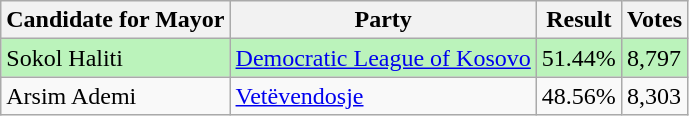<table class=wikitable>
<tr>
<th>Candidate for Mayor</th>
<th>Party</th>
<th>Result</th>
<th>Votes</th>
</tr>
<tr>
<td style="background:#BBF3BB;">Sokol Haliti</td>
<td style="background:#BBF3BB;"><a href='#'>Democratic League of Kosovo</a></td>
<td style="background:#BBF3BB;">51.44%</td>
<td style="background:#BBF3BB;">8,797</td>
</tr>
<tr>
<td>Arsim Ademi</td>
<td><a href='#'>Vetëvendosje</a></td>
<td>48.56%</td>
<td>8,303</td>
</tr>
</table>
